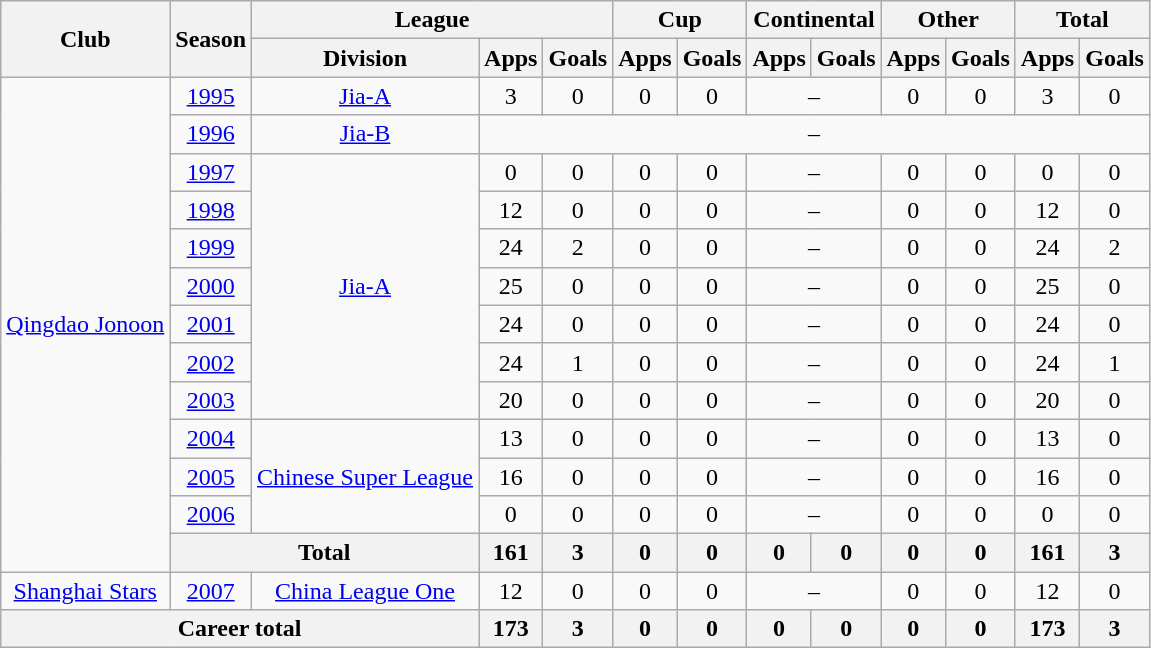<table class="wikitable" style="text-align: center">
<tr>
<th rowspan="2">Club</th>
<th rowspan="2">Season</th>
<th colspan="3">League</th>
<th colspan="2">Cup</th>
<th colspan="2">Continental</th>
<th colspan="2">Other</th>
<th colspan="2">Total</th>
</tr>
<tr>
<th>Division</th>
<th>Apps</th>
<th>Goals</th>
<th>Apps</th>
<th>Goals</th>
<th>Apps</th>
<th>Goals</th>
<th>Apps</th>
<th>Goals</th>
<th>Apps</th>
<th>Goals</th>
</tr>
<tr>
<td rowspan="13"><a href='#'>Qingdao Jonoon</a></td>
<td><a href='#'>1995</a></td>
<td><a href='#'>Jia-A</a></td>
<td>3</td>
<td>0</td>
<td>0</td>
<td>0</td>
<td colspan="2">–</td>
<td>0</td>
<td>0</td>
<td>3</td>
<td>0</td>
</tr>
<tr>
<td><a href='#'>1996</a></td>
<td><a href='#'>Jia-B</a></td>
<td colspan="10">–</td>
</tr>
<tr>
<td><a href='#'>1997</a></td>
<td rowspan="7"><a href='#'>Jia-A</a></td>
<td>0</td>
<td>0</td>
<td>0</td>
<td>0</td>
<td colspan="2">–</td>
<td>0</td>
<td>0</td>
<td>0</td>
<td>0</td>
</tr>
<tr>
<td><a href='#'>1998</a></td>
<td>12</td>
<td>0</td>
<td>0</td>
<td>0</td>
<td colspan="2">–</td>
<td>0</td>
<td>0</td>
<td>12</td>
<td>0</td>
</tr>
<tr>
<td><a href='#'>1999</a></td>
<td>24</td>
<td>2</td>
<td>0</td>
<td>0</td>
<td colspan="2">–</td>
<td>0</td>
<td>0</td>
<td>24</td>
<td>2</td>
</tr>
<tr>
<td><a href='#'>2000</a></td>
<td>25</td>
<td>0</td>
<td>0</td>
<td>0</td>
<td colspan="2">–</td>
<td>0</td>
<td>0</td>
<td>25</td>
<td>0</td>
</tr>
<tr>
<td><a href='#'>2001</a></td>
<td>24</td>
<td>0</td>
<td>0</td>
<td>0</td>
<td colspan="2">–</td>
<td>0</td>
<td>0</td>
<td>24</td>
<td>0</td>
</tr>
<tr>
<td><a href='#'>2002</a></td>
<td>24</td>
<td>1</td>
<td>0</td>
<td>0</td>
<td colspan="2">–</td>
<td>0</td>
<td>0</td>
<td>24</td>
<td>1</td>
</tr>
<tr>
<td><a href='#'>2003</a></td>
<td>20</td>
<td>0</td>
<td>0</td>
<td>0</td>
<td colspan="2">–</td>
<td>0</td>
<td>0</td>
<td>20</td>
<td>0</td>
</tr>
<tr>
<td><a href='#'>2004</a></td>
<td rowspan="3"><a href='#'>Chinese Super League</a></td>
<td>13</td>
<td>0</td>
<td>0</td>
<td>0</td>
<td colspan="2">–</td>
<td>0</td>
<td>0</td>
<td>13</td>
<td>0</td>
</tr>
<tr>
<td><a href='#'>2005</a></td>
<td>16</td>
<td>0</td>
<td>0</td>
<td>0</td>
<td colspan="2">–</td>
<td>0</td>
<td>0</td>
<td>16</td>
<td>0</td>
</tr>
<tr>
<td><a href='#'>2006</a></td>
<td>0</td>
<td>0</td>
<td>0</td>
<td>0</td>
<td colspan="2">–</td>
<td>0</td>
<td>0</td>
<td>0</td>
<td>0</td>
</tr>
<tr>
<th colspan=2>Total</th>
<th>161</th>
<th>3</th>
<th>0</th>
<th>0</th>
<th>0</th>
<th>0</th>
<th>0</th>
<th>0</th>
<th>161</th>
<th>3</th>
</tr>
<tr>
<td><a href='#'>Shanghai Stars</a></td>
<td><a href='#'>2007</a></td>
<td><a href='#'>China League One</a></td>
<td>12</td>
<td>0</td>
<td>0</td>
<td>0</td>
<td colspan="2">–</td>
<td>0</td>
<td>0</td>
<td>12</td>
<td>0</td>
</tr>
<tr>
<th colspan=3>Career total</th>
<th>173</th>
<th>3</th>
<th>0</th>
<th>0</th>
<th>0</th>
<th>0</th>
<th>0</th>
<th>0</th>
<th>173</th>
<th>3</th>
</tr>
</table>
